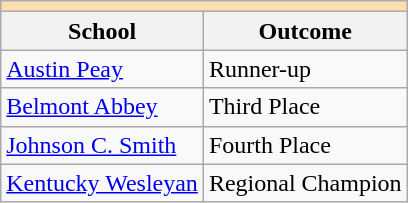<table class="wikitable" style="float:left; margin-right:1em;">
<tr>
<th colspan="3" style="background:#ffdead;"></th>
</tr>
<tr>
<th>School</th>
<th>Outcome</th>
</tr>
<tr>
<td><a href='#'>Austin Peay</a></td>
<td>Runner-up</td>
</tr>
<tr>
<td><a href='#'>Belmont Abbey</a></td>
<td>Third Place</td>
</tr>
<tr>
<td><a href='#'>Johnson C. Smith</a></td>
<td>Fourth Place</td>
</tr>
<tr>
<td><a href='#'>Kentucky Wesleyan</a></td>
<td>Regional Champion</td>
</tr>
</table>
